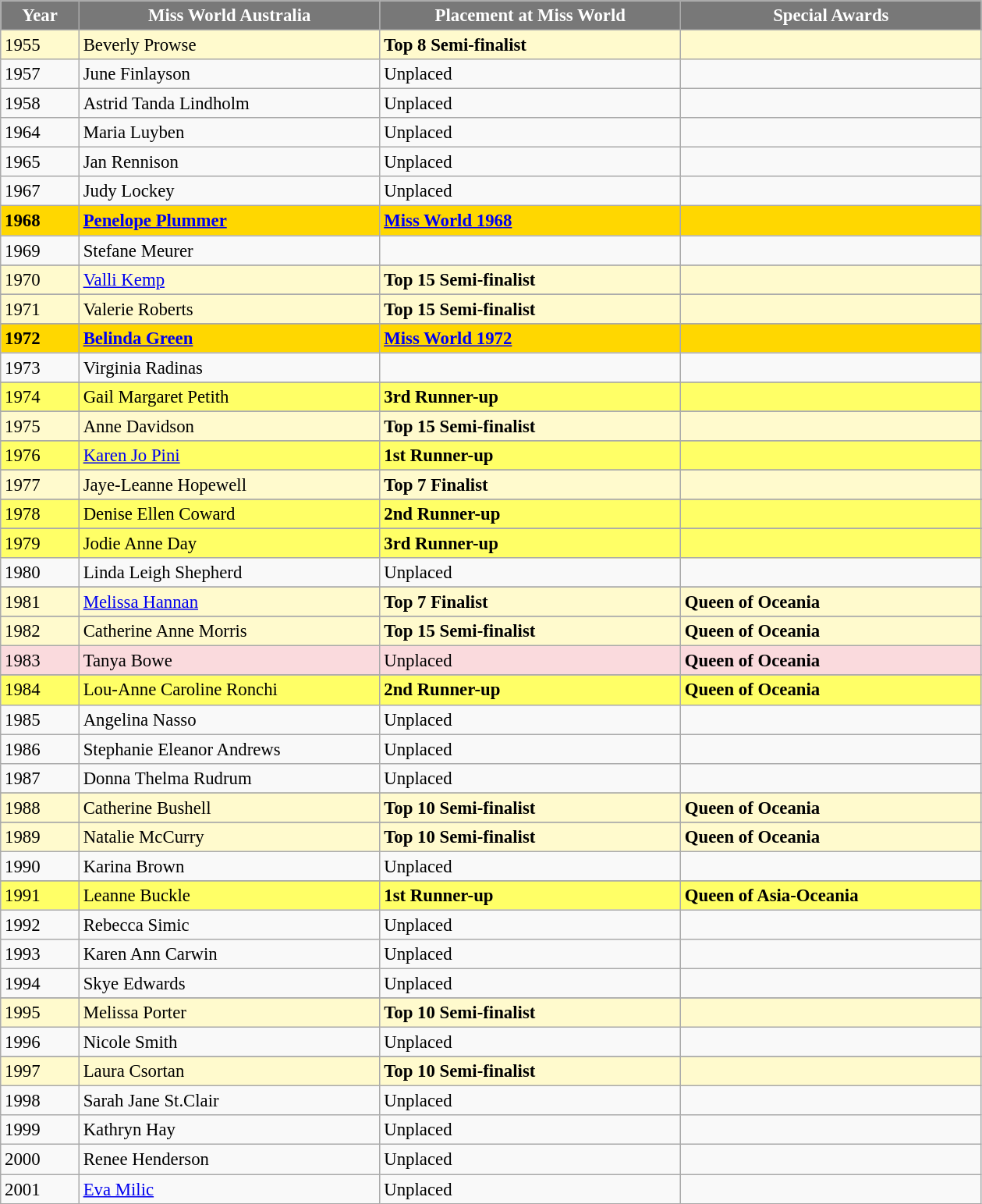<table class="wikitable " style="font-size: 95%;">
<tr>
<th width="60" style="background-color:#787878;color:#FFFFFF;">Year</th>
<th width="250" style="background-color:#787878;color:#FFFFFF;">Miss World Australia</th>
<th width="250" style="background-color:#787878;color:#FFFFFF;">Placement at Miss World</th>
<th width="250" style="background-color:#787878;color:#FFFFFF;">Special Awards</th>
</tr>
<tr style="background-color:#FFFACD;">
<td>1955</td>
<td>Beverly Prowse</td>
<td><strong>Top 8 Semi-finalist</strong></td>
<td></td>
</tr>
<tr>
<td>1957</td>
<td>June Finlayson</td>
<td>Unplaced</td>
<td></td>
</tr>
<tr>
<td>1958</td>
<td>Astrid Tanda Lindholm</td>
<td>Unplaced</td>
<td></td>
</tr>
<tr>
<td>1964</td>
<td>Maria Luyben</td>
<td>Unplaced</td>
<td></td>
</tr>
<tr>
<td>1965</td>
<td>Jan Rennison</td>
<td>Unplaced</td>
<td></td>
</tr>
<tr>
<td>1967</td>
<td>Judy Lockey</td>
<td>Unplaced</td>
<td></td>
</tr>
<tr style="background-color:gold; font-weight: bold">
<td>1968</td>
<td><a href='#'>Penelope Plummer</a></td>
<td><a href='#'>Miss World 1968</a></td>
<td></td>
</tr>
<tr>
<td>1969</td>
<td>Stefane Meurer</td>
<td></td>
<td></td>
</tr>
<tr>
</tr>
<tr style="background-color:#FFFACD;">
<td>1970</td>
<td><a href='#'>Valli Kemp</a></td>
<td><strong>Top 15 Semi-finalist</strong></td>
<td></td>
</tr>
<tr>
</tr>
<tr style="background-color:#FFFACD;">
<td>1971</td>
<td>Valerie Roberts</td>
<td><strong>Top 15 Semi-finalist</strong></td>
<td></td>
</tr>
<tr>
</tr>
<tr style="background-color:gold; font-weight: bold">
<td>1972</td>
<td><a href='#'>Belinda Green</a></td>
<td><a href='#'>Miss World 1972</a></td>
<td></td>
</tr>
<tr>
<td>1973</td>
<td>Virginia Radinas</td>
<td></td>
<td></td>
</tr>
<tr>
</tr>
<tr style="background-color:#FFFF66;">
<td>1974</td>
<td>Gail Margaret Petith</td>
<td><strong>3rd Runner-up</strong></td>
<td></td>
</tr>
<tr>
</tr>
<tr style="background-color:#FFFACD;">
<td>1975</td>
<td>Anne Davidson</td>
<td><strong>Top 15 Semi-finalist</strong></td>
<td></td>
</tr>
<tr>
</tr>
<tr style="background-color:#FFFF66;">
<td>1976</td>
<td><a href='#'>Karen Jo Pini</a></td>
<td><strong>1st Runner-up</strong></td>
<td></td>
</tr>
<tr>
</tr>
<tr style="background-color:#FFFACD;">
<td>1977</td>
<td>Jaye-Leanne Hopewell</td>
<td><strong>Top 7 Finalist</strong></td>
<td></td>
</tr>
<tr>
</tr>
<tr style="background-color:#FFFF66;">
<td>1978</td>
<td>Denise Ellen Coward</td>
<td><strong>2nd Runner-up</strong></td>
<td></td>
</tr>
<tr>
</tr>
<tr style="background-color:#FFFF66;">
<td>1979</td>
<td>Jodie Anne Day</td>
<td><strong>3rd Runner-up</strong></td>
<td></td>
</tr>
<tr>
<td>1980</td>
<td>Linda Leigh Shepherd</td>
<td>Unplaced</td>
<td></td>
</tr>
<tr>
</tr>
<tr style="background-color:#FFFACD;">
<td>1981</td>
<td><a href='#'>Melissa Hannan</a></td>
<td><strong>Top 7 Finalist</strong></td>
<td><strong>Queen of Oceania</strong></td>
</tr>
<tr>
</tr>
<tr style="background-color:#FFFACD;">
<td>1982</td>
<td>Catherine Anne Morris</td>
<td><strong>Top 15 Semi-finalist</strong></td>
<td><strong>Queen of Oceania</strong></td>
</tr>
<tr style="background-color:#FADADD; ">
<td>1983</td>
<td>Tanya Bowe</td>
<td>Unplaced</td>
<td><strong>Queen of Oceania</strong></td>
</tr>
<tr>
</tr>
<tr style="background-color:#FFFF66;">
<td>1984</td>
<td>Lou-Anne Caroline Ronchi</td>
<td><strong>2nd Runner-up</strong></td>
<td><strong>Queen of Oceania</strong></td>
</tr>
<tr>
<td>1985</td>
<td>Angelina Nasso</td>
<td>Unplaced</td>
<td></td>
</tr>
<tr>
<td>1986</td>
<td>Stephanie Eleanor Andrews</td>
<td>Unplaced</td>
<td></td>
</tr>
<tr>
<td>1987</td>
<td>Donna Thelma Rudrum</td>
<td>Unplaced</td>
<td></td>
</tr>
<tr>
</tr>
<tr style="background-color:#FFFACD;">
<td>1988</td>
<td>Catherine Bushell</td>
<td><strong>Top 10 Semi-finalist</strong></td>
<td><strong>Queen of Oceania</strong></td>
</tr>
<tr>
</tr>
<tr style="background-color:#FFFACD;">
<td>1989</td>
<td>Natalie McCurry</td>
<td><strong>Top 10 Semi-finalist</strong></td>
<td><strong>Queen of Oceania</strong></td>
</tr>
<tr>
<td>1990</td>
<td>Karina Brown</td>
<td>Unplaced</td>
<td></td>
</tr>
<tr>
</tr>
<tr style="background-color:#FFFF66;">
<td>1991</td>
<td>Leanne Buckle</td>
<td><strong>1st Runner-up</strong></td>
<td><strong>Queen of Asia-Oceania</strong></td>
</tr>
<tr>
<td>1992</td>
<td>Rebecca Simic</td>
<td>Unplaced</td>
<td></td>
</tr>
<tr>
<td>1993</td>
<td>Karen Ann Carwin</td>
<td>Unplaced</td>
<td></td>
</tr>
<tr>
<td>1994</td>
<td>Skye Edwards</td>
<td>Unplaced</td>
<td></td>
</tr>
<tr>
</tr>
<tr style="background-color:#FFFACD;">
<td>1995</td>
<td>Melissa Porter</td>
<td><strong>Top 10 Semi-finalist</strong></td>
<td></td>
</tr>
<tr>
<td>1996</td>
<td>Nicole Smith</td>
<td>Unplaced</td>
<td></td>
</tr>
<tr>
</tr>
<tr style="background-color:#FFFACD;">
<td>1997</td>
<td>Laura Csortan</td>
<td><strong>Top 10 Semi-finalist</strong></td>
<td></td>
</tr>
<tr>
<td>1998</td>
<td>Sarah Jane St.Clair</td>
<td>Unplaced</td>
<td></td>
</tr>
<tr>
<td>1999</td>
<td>Kathryn Hay</td>
<td>Unplaced</td>
<td></td>
</tr>
<tr>
<td>2000</td>
<td>Renee Henderson</td>
<td>Unplaced</td>
<td></td>
</tr>
<tr>
<td>2001</td>
<td><a href='#'>Eva Milic</a></td>
<td>Unplaced</td>
<td></td>
</tr>
</table>
